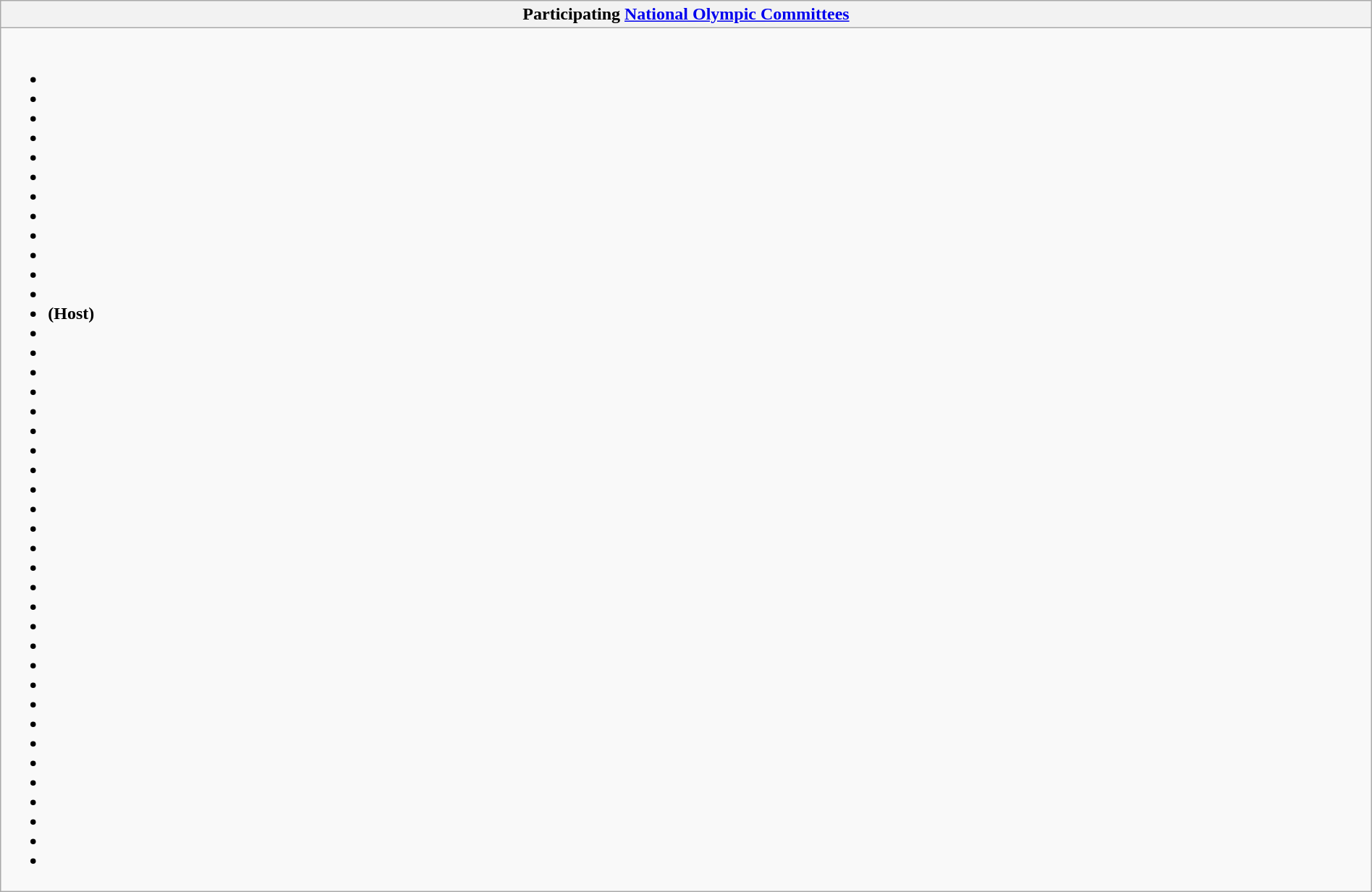<table class="wikitable mw-collapsible" style="width:100%;">
<tr>
<th>Participating <a href='#'>National Olympic Committees</a></th>
</tr>
<tr>
<td><br><ul><li></li><li></li><li></li><li></li><li></li><li></li><li></li><li></li><li></li><li></li><li></li><li></li><li> <strong>(Host)</strong></li><li></li><li></li><li></li><li></li><li></li><li></li><li></li><li></li><li></li><li></li><li></li><li></li><li> </li><li></li><li></li><li></li><li></li><li></li><li></li><li></li><li></li><li></li><li></li><li></li><li></li><li></li><li></li><li></li></ul></td>
</tr>
</table>
